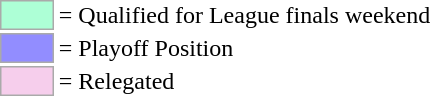<table style="margin: 1em auto;">
<tr>
<td style="background-color:#ADFFD6; border:1px solid #aaaaaa; width:2em;"></td>
<td>= Qualified for League finals weekend</td>
</tr>
<tr>
<td style="background-color:#928DFF; border:1px solid #aaaaaa; width:2em;"></td>
<td>= Playoff Position</td>
</tr>
<tr>
<td style="background-color:#F6CEEC; border:1px solid #aaaaaa; width:2em;"></td>
<td>= Relegated</td>
</tr>
</table>
